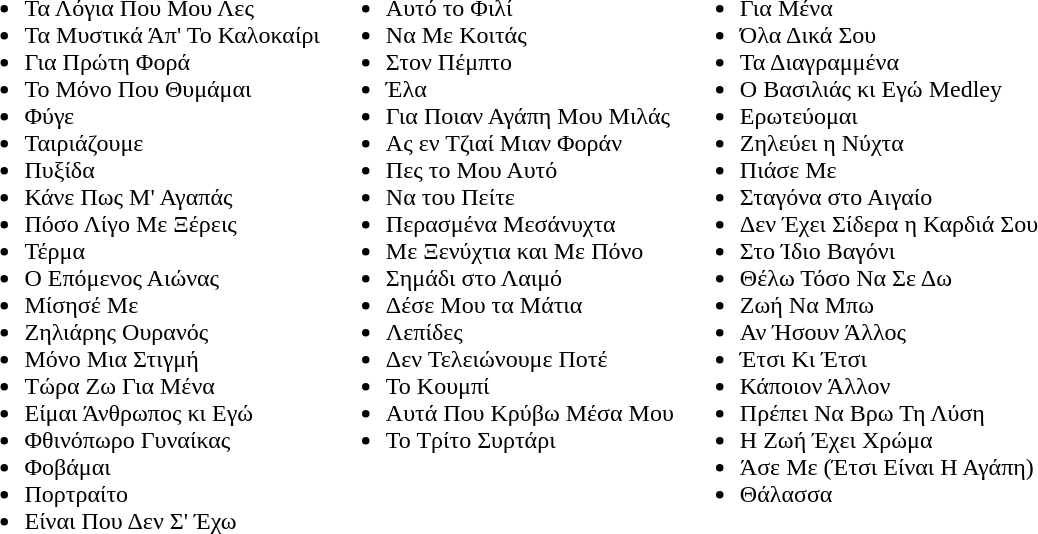<table>
<tr>
<td valign="top"><br><ul><li>Τα Λόγια Που Μου Λες</li><li>Τα Μυστικά Άπ' Το Καλοκαίρι</li><li>Για Πρώτη Φορά</li><li>Το Μόνο Που Θυμάμαι</li><li>Φύγε</li><li>Ταιριάζουμε</li><li>Πυξίδα</li><li>Κάνε Πως Μ' Αγαπάς</li><li>Πόσο Λίγο Με Ξέρεις</li><li>Τέρμα</li><li>Ο Επόμενος Αιώνας</li><li>Μίσησέ Με</li><li>Ζηλιάρης Ουρανός</li><li>Μόνο Μια Στιγμή</li><li>Τώρα Ζω Για Μένα</li><li>Είμαι Άνθρωπος κι Εγώ</li><li>Φθινόπωρο Γυναίκας</li><li>Φοβάμαι</li><li>Πορτραίτο</li><li>Είναι Που Δεν Σ' Έχω</li></ul></td>
<td valign="top"><br><ul><li>Αυτό το Φιλί</li><li>Να Με Κοιτάς</li><li>Στον Πέμπτο</li><li>Έλα</li><li>Για Ποιαν Αγάπη Μου Μιλάς</li><li>Ας εν Τζιαί Μιαν Φοράν</li><li>Πες το Μου Αυτό</li><li>Να του Πείτε</li><li>Περασμένα Μεσάνυχτα</li><li>Με Ξενύχτια και Με Πόνο</li><li>Σημάδι στο Λαιμό</li><li>Δέσε Μου τα Μάτια</li><li>Λεπίδες</li><li>Δεν Τελειώνουμε Ποτέ</li><li>Το Κουμπί</li><li>Αυτά Που Κρύβω Μέσα Μου</li><li>Το Τρίτο Συρτάρι</li></ul></td>
<td valign="top"><br><ul><li>Για Μένα</li><li>Όλα Δικά Σου</li><li>Τα Διαγραμμένα</li><li>Ο Βασιλιάς κι Εγώ Medley</li><li>Ερωτεύομαι</li><li>Ζηλεύει η Νύχτα</li><li>Πιάσε Με</li><li>Σταγόνα στο Αιγαίο</li><li>Δεν Έχει Σίδερα η Καρδιά Σου</li><li>Στο Ίδιο Βαγόνι</li><li>Θέλω Τόσο Να Σε Δω</li><li>Ζωή Να Μπω</li><li>Αν Ήσουν Άλλος</li><li>Έτσι Κι Έτσι</li><li>Κάποιον Άλλον</li><li>Πρέπει Να Βρω Τη Λύση</li><li>Η Ζωή Έχει Χρώμα</li><li>Άσε Με (Έτσι Είναι Η Αγάπη)</li><li>Θάλασσα</li></ul></td>
</tr>
</table>
